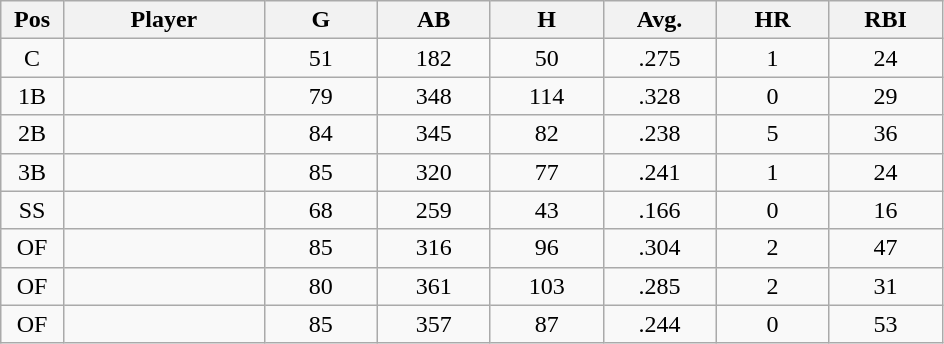<table class="wikitable sortable">
<tr>
<th bgcolor="#DDDDFF" width="5%">Pos</th>
<th bgcolor="#DDDDFF" width="16%">Player</th>
<th bgcolor="#DDDDFF" width="9%">G</th>
<th bgcolor="#DDDDFF" width="9%">AB</th>
<th bgcolor="#DDDDFF" width="9%">H</th>
<th bgcolor="#DDDDFF" width="9%">Avg.</th>
<th bgcolor="#DDDDFF" width="9%">HR</th>
<th bgcolor="#DDDDFF" width="9%">RBI</th>
</tr>
<tr align="center">
<td>C</td>
<td></td>
<td>51</td>
<td>182</td>
<td>50</td>
<td>.275</td>
<td>1</td>
<td>24</td>
</tr>
<tr align="center">
<td>1B</td>
<td></td>
<td>79</td>
<td>348</td>
<td>114</td>
<td>.328</td>
<td>0</td>
<td>29</td>
</tr>
<tr align="center">
<td>2B</td>
<td></td>
<td>84</td>
<td>345</td>
<td>82</td>
<td>.238</td>
<td>5</td>
<td>36</td>
</tr>
<tr align="center">
<td>3B</td>
<td></td>
<td>85</td>
<td>320</td>
<td>77</td>
<td>.241</td>
<td>1</td>
<td>24</td>
</tr>
<tr align="center">
<td>SS</td>
<td></td>
<td>68</td>
<td>259</td>
<td>43</td>
<td>.166</td>
<td>0</td>
<td>16</td>
</tr>
<tr align="center">
<td>OF</td>
<td></td>
<td>85</td>
<td>316</td>
<td>96</td>
<td>.304</td>
<td>2</td>
<td>47</td>
</tr>
<tr align="center">
<td>OF</td>
<td></td>
<td>80</td>
<td>361</td>
<td>103</td>
<td>.285</td>
<td>2</td>
<td>31</td>
</tr>
<tr align="center">
<td>OF</td>
<td></td>
<td>85</td>
<td>357</td>
<td>87</td>
<td>.244</td>
<td>0</td>
<td>53</td>
</tr>
</table>
